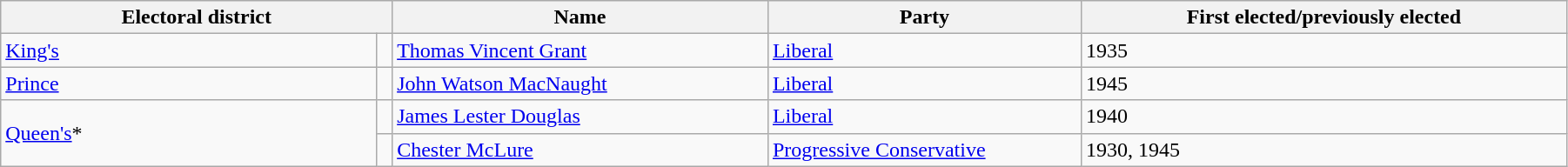<table class="wikitable" width=95%>
<tr>
<th colspan=2 width=25%>Electoral district</th>
<th>Name</th>
<th width=20%>Party</th>
<th>First elected/previously elected</th>
</tr>
<tr>
<td width=24%><a href='#'>King's</a></td>
<td></td>
<td><a href='#'>Thomas Vincent Grant</a></td>
<td><a href='#'>Liberal</a></td>
<td>1935</td>
</tr>
<tr>
<td><a href='#'>Prince</a></td>
<td></td>
<td><a href='#'>John Watson MacNaught</a> </td>
<td><a href='#'>Liberal</a></td>
<td>1945</td>
</tr>
<tr>
<td rowspan=2><a href='#'>Queen's</a>*</td>
<td></td>
<td><a href='#'>James Lester Douglas</a></td>
<td><a href='#'>Liberal</a></td>
<td>1940</td>
</tr>
<tr>
<td></td>
<td><a href='#'>Chester McLure</a></td>
<td><a href='#'>Progressive Conservative</a></td>
<td>1930, 1945</td>
</tr>
</table>
